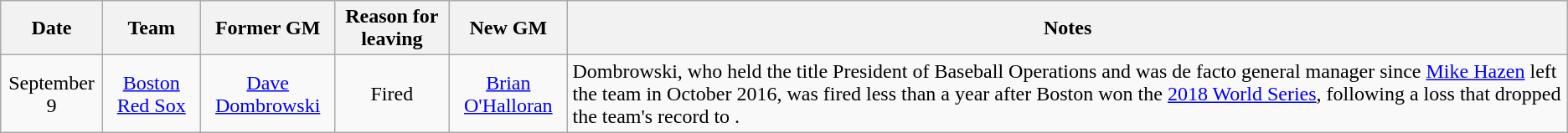<table class="wikitable plainrowheaders" style="text-align:center;">
<tr>
<th scope="col">Date</th>
<th scope="col">Team</th>
<th scope="col">Former GM</th>
<th scope="col">Reason for leaving</th>
<th scope="col">New GM</th>
<th scope="col">Notes</th>
</tr>
<tr>
<td>September 9</td>
<td><a href='#'>Boston Red Sox</a></td>
<td><a href='#'>Dave Dombrowski</a></td>
<td>Fired</td>
<td><a href='#'>Brian O'Halloran</a></td>
<td style="text-align:left;">Dombrowski, who held the title President of Baseball Operations and was de facto general manager since <a href='#'>Mike Hazen</a> left the team in October 2016, was fired less than a year after Boston won the <a href='#'>2018 World Series</a>, following a loss that dropped the team's record to .</td>
</tr>
</table>
